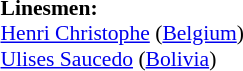<table width=100% style="font-size: 90%">
<tr>
<td><br><strong>Linesmen:</strong>
<br><a href='#'>Henri Christophe</a> (<a href='#'>Belgium</a>)
<br><a href='#'>Ulises Saucedo</a> (<a href='#'>Bolivia</a>)</td>
</tr>
</table>
